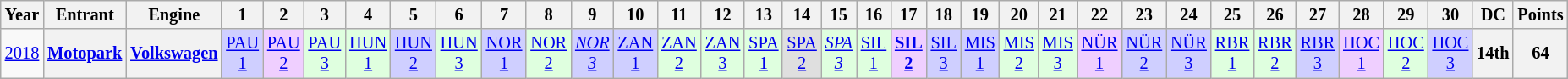<table class="wikitable" style="text-align:center; font-size:85%">
<tr>
<th>Year</th>
<th>Entrant</th>
<th>Engine</th>
<th>1</th>
<th>2</th>
<th>3</th>
<th>4</th>
<th>5</th>
<th>6</th>
<th>7</th>
<th>8</th>
<th>9</th>
<th>10</th>
<th>11</th>
<th>12</th>
<th>13</th>
<th>14</th>
<th>15</th>
<th>16</th>
<th>17</th>
<th>18</th>
<th>19</th>
<th>20</th>
<th>21</th>
<th>22</th>
<th>23</th>
<th>24</th>
<th>25</th>
<th>26</th>
<th>27</th>
<th>28</th>
<th>29</th>
<th>30</th>
<th>DC</th>
<th>Points</th>
</tr>
<tr>
<td><a href='#'>2018</a></td>
<th><a href='#'>Motopark</a></th>
<th><a href='#'>Volkswagen</a></th>
<td style="background:#CFCFFF;"><a href='#'>PAU<br>1</a><br></td>
<td style="background:#EFCFFF;"><a href='#'>PAU<br>2</a><br></td>
<td style="background:#DFFFDF;"><a href='#'>PAU<br>3</a><br></td>
<td style="background:#DFFFDF;"><a href='#'>HUN<br>1</a><br></td>
<td style="background:#CFCFFF;"><a href='#'>HUN<br>2</a><br></td>
<td style="background:#DFFFDF;"><a href='#'>HUN<br>3</a><br></td>
<td style="background:#CFCFFF;"><a href='#'>NOR<br>1</a><br></td>
<td style="background:#DFFFDF;"><a href='#'>NOR<br>2</a><br></td>
<td style="background:#CFCFFF;"><em><a href='#'>NOR<br>3</a></em><br></td>
<td style="background:#CFCFFF;"><a href='#'>ZAN<br>1</a><br></td>
<td style="background:#DFFFDF;"><a href='#'>ZAN<br>2</a><br></td>
<td style="background:#DFFFDF;"><a href='#'>ZAN<br>3</a><br></td>
<td style="background:#DFFFDF;"><a href='#'>SPA<br>1</a><br></td>
<td style="background:#DFDFDF;"><a href='#'>SPA<br>2</a><br></td>
<td style="background:#DFFFDF;"><em><a href='#'>SPA<br>3</a></em><br></td>
<td style="background:#DFFFDF;"><a href='#'>SIL<br>1</a><br></td>
<td style="background:#EFCFFF;"><strong><a href='#'>SIL<br>2</a></strong><br></td>
<td style="background:#CFCFFF;"><a href='#'>SIL<br>3</a><br></td>
<td style="background:#CFCFFF;"><a href='#'>MIS<br>1</a><br></td>
<td style="background:#DFFFDF;"><a href='#'>MIS<br>2</a><br></td>
<td style="background:#DFFFDF;"><a href='#'>MIS<br>3</a><br></td>
<td style="background:#EFCFFF;"><a href='#'>NÜR<br>1</a><br></td>
<td style="background:#CFCFFF;"><a href='#'>NÜR<br>2</a><br></td>
<td style="background:#CFCFFF;"><a href='#'>NÜR<br>3</a><br></td>
<td style="background:#DFFFDF;"><a href='#'>RBR<br>1</a><br></td>
<td style="background:#DFFFDF;"><a href='#'>RBR<br>2</a><br></td>
<td style="background:#CFCFFF;"><a href='#'>RBR<br>3</a><br></td>
<td style="background:#EFCFFF;"><a href='#'>HOC<br>1</a><br></td>
<td style="background:#DFFFDF;"><a href='#'>HOC<br>2</a><br></td>
<td style="background:#CFCFFF;"><a href='#'>HOC<br>3</a><br></td>
<th>14th</th>
<th>64</th>
</tr>
</table>
